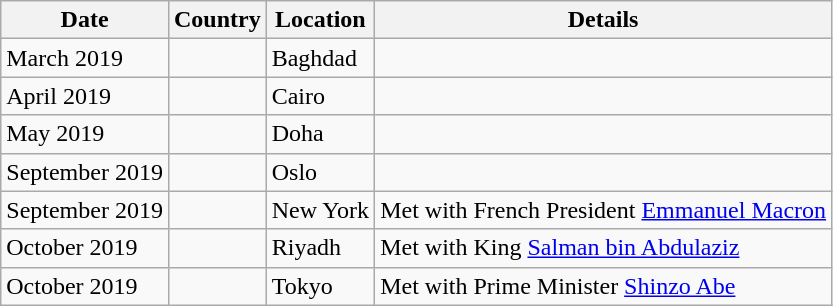<table class="wikitable">
<tr>
<th>Date</th>
<th>Country</th>
<th>Location</th>
<th>Details</th>
</tr>
<tr>
<td>March 2019</td>
<td></td>
<td>Baghdad</td>
<td></td>
</tr>
<tr>
<td>April 2019</td>
<td></td>
<td>Cairo</td>
<td></td>
</tr>
<tr>
<td>May 2019</td>
<td></td>
<td>Doha</td>
<td></td>
</tr>
<tr>
<td>September 2019</td>
<td></td>
<td>Oslo</td>
<td></td>
</tr>
<tr>
<td>September 2019</td>
<td></td>
<td>New York</td>
<td>Met with French President <a href='#'>Emmanuel Macron</a></td>
</tr>
<tr>
<td>October 2019</td>
<td></td>
<td>Riyadh</td>
<td>Met with King <a href='#'>Salman bin Abdulaziz</a></td>
</tr>
<tr>
<td>October 2019</td>
<td></td>
<td>Tokyo</td>
<td>Met with Prime Minister <a href='#'>Shinzo Abe</a></td>
</tr>
</table>
